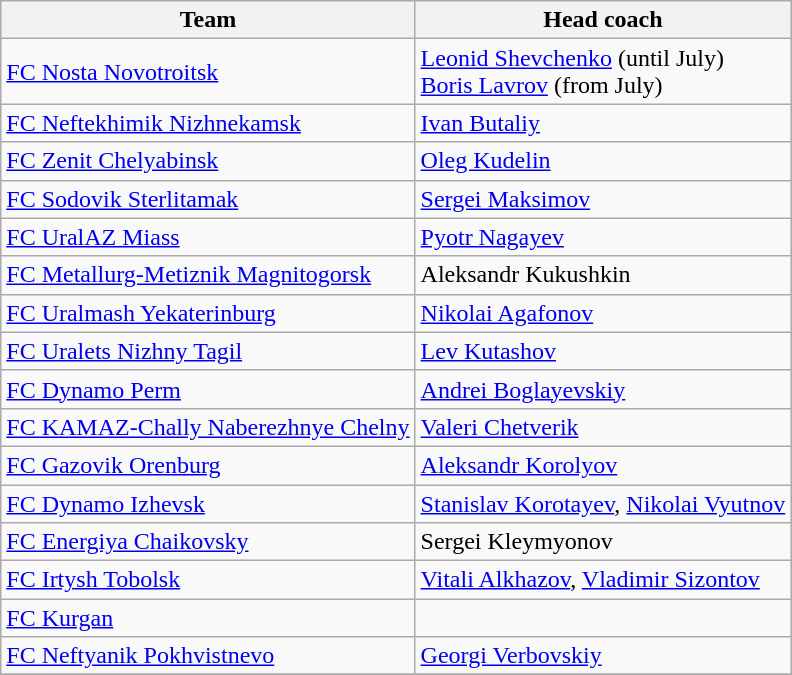<table class="wikitable">
<tr>
<th>Team</th>
<th>Head coach</th>
</tr>
<tr>
<td><a href='#'>FC Nosta Novotroitsk</a></td>
<td><a href='#'>Leonid Shevchenko</a> (until July)<br><a href='#'>Boris Lavrov</a> (from July)</td>
</tr>
<tr>
<td><a href='#'>FC Neftekhimik Nizhnekamsk</a></td>
<td><a href='#'>Ivan Butaliy</a></td>
</tr>
<tr>
<td><a href='#'>FC Zenit Chelyabinsk</a></td>
<td><a href='#'>Oleg Kudelin</a></td>
</tr>
<tr>
<td><a href='#'>FC Sodovik Sterlitamak</a></td>
<td><a href='#'>Sergei Maksimov</a></td>
</tr>
<tr>
<td><a href='#'>FC UralAZ Miass</a></td>
<td><a href='#'>Pyotr Nagayev</a></td>
</tr>
<tr>
<td><a href='#'>FC Metallurg-Metiznik Magnitogorsk</a></td>
<td>Aleksandr Kukushkin</td>
</tr>
<tr>
<td><a href='#'>FC Uralmash Yekaterinburg</a></td>
<td><a href='#'>Nikolai Agafonov</a></td>
</tr>
<tr>
<td><a href='#'>FC Uralets Nizhny Tagil</a></td>
<td><a href='#'>Lev Kutashov</a></td>
</tr>
<tr>
<td><a href='#'>FC Dynamo Perm</a></td>
<td><a href='#'>Andrei Boglayevskiy</a></td>
</tr>
<tr>
<td><a href='#'>FC KAMAZ-Chally Naberezhnye Chelny</a></td>
<td><a href='#'>Valeri Chetverik</a></td>
</tr>
<tr>
<td><a href='#'>FC Gazovik Orenburg</a></td>
<td><a href='#'>Aleksandr Korolyov</a></td>
</tr>
<tr>
<td><a href='#'>FC Dynamo Izhevsk</a></td>
<td><a href='#'>Stanislav Korotayev</a>, <a href='#'>Nikolai Vyutnov</a></td>
</tr>
<tr>
<td><a href='#'>FC Energiya Chaikovsky</a></td>
<td>Sergei Kleymyonov</td>
</tr>
<tr>
<td><a href='#'>FC Irtysh Tobolsk</a></td>
<td><a href='#'>Vitali Alkhazov</a>, <a href='#'>Vladimir Sizontov</a></td>
</tr>
<tr>
<td><a href='#'>FC Kurgan</a></td>
<td></td>
</tr>
<tr>
<td><a href='#'>FC Neftyanik Pokhvistnevo</a></td>
<td><a href='#'>Georgi Verbovskiy</a></td>
</tr>
<tr>
</tr>
</table>
